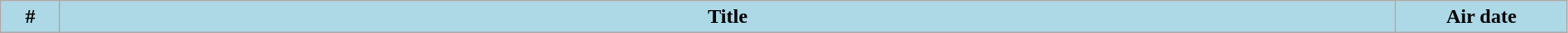<table class="wikitable plainrowheaders" style="width:99%; background:#fff;">
<tr>
<th style="background:#add8e6; width:40px;">#</th>
<th style="background: #add8e6;">Title</th>
<th style="background:#add8e6; width:130px;">Air date<br>





</th>
</tr>
</table>
